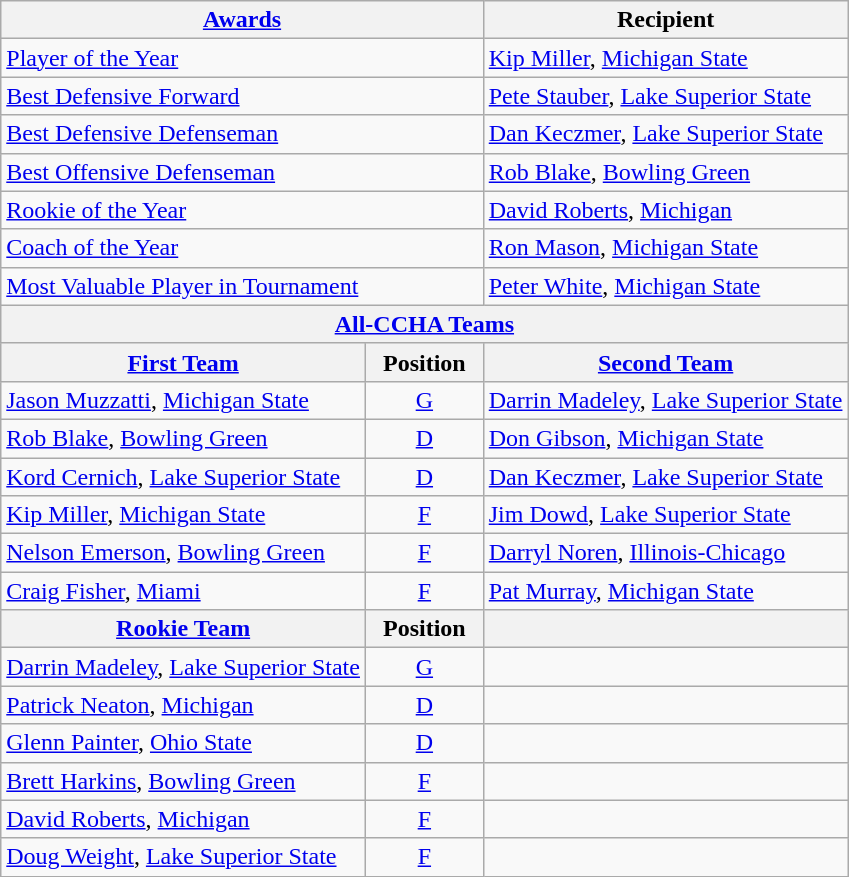<table class="wikitable">
<tr>
<th colspan=2><a href='#'>Awards</a></th>
<th>Recipient</th>
</tr>
<tr>
<td colspan=2><a href='#'>Player of the Year</a></td>
<td><a href='#'>Kip Miller</a>, <a href='#'>Michigan State</a></td>
</tr>
<tr>
<td colspan=2><a href='#'>Best Defensive Forward</a></td>
<td><a href='#'>Pete Stauber</a>, <a href='#'>Lake Superior State</a></td>
</tr>
<tr>
<td colspan=2><a href='#'>Best Defensive Defenseman</a></td>
<td><a href='#'>Dan Keczmer</a>, <a href='#'>Lake Superior State</a></td>
</tr>
<tr>
<td colspan=2><a href='#'>Best Offensive Defenseman</a></td>
<td><a href='#'>Rob Blake</a>, <a href='#'>Bowling Green</a></td>
</tr>
<tr>
<td colspan=2><a href='#'>Rookie of the Year</a></td>
<td><a href='#'>David Roberts</a>, <a href='#'>Michigan</a></td>
</tr>
<tr>
<td colspan=2><a href='#'>Coach of the Year</a></td>
<td><a href='#'>Ron Mason</a>, <a href='#'>Michigan State</a></td>
</tr>
<tr>
<td colspan=2><a href='#'>Most Valuable Player in Tournament</a></td>
<td><a href='#'>Peter White</a>, <a href='#'>Michigan State</a></td>
</tr>
<tr>
<th colspan=3><a href='#'>All-CCHA Teams</a></th>
</tr>
<tr>
<th><a href='#'>First Team</a></th>
<th>  Position  </th>
<th><a href='#'>Second Team</a></th>
</tr>
<tr>
<td><a href='#'>Jason Muzzatti</a>, <a href='#'>Michigan State</a></td>
<td align=center><a href='#'>G</a></td>
<td><a href='#'>Darrin Madeley</a>, <a href='#'>Lake Superior State</a></td>
</tr>
<tr>
<td><a href='#'>Rob Blake</a>, <a href='#'>Bowling Green</a></td>
<td align=center><a href='#'>D</a></td>
<td><a href='#'>Don Gibson</a>, <a href='#'>Michigan State</a></td>
</tr>
<tr>
<td><a href='#'>Kord Cernich</a>, <a href='#'>Lake Superior State</a></td>
<td align=center><a href='#'>D</a></td>
<td><a href='#'>Dan Keczmer</a>, <a href='#'>Lake Superior State</a></td>
</tr>
<tr>
<td><a href='#'>Kip Miller</a>, <a href='#'>Michigan State</a></td>
<td align=center><a href='#'>F</a></td>
<td><a href='#'>Jim Dowd</a>, <a href='#'>Lake Superior State</a></td>
</tr>
<tr>
<td><a href='#'>Nelson Emerson</a>, <a href='#'>Bowling Green</a></td>
<td align=center><a href='#'>F</a></td>
<td><a href='#'>Darryl Noren</a>, <a href='#'>Illinois-Chicago</a></td>
</tr>
<tr>
<td><a href='#'>Craig Fisher</a>, <a href='#'>Miami</a></td>
<td align=center><a href='#'>F</a></td>
<td><a href='#'>Pat Murray</a>, <a href='#'>Michigan State</a></td>
</tr>
<tr>
<th><a href='#'>Rookie Team</a></th>
<th>  Position  </th>
<th></th>
</tr>
<tr>
<td><a href='#'>Darrin Madeley</a>, <a href='#'>Lake Superior State</a></td>
<td align=center><a href='#'>G</a></td>
<td></td>
</tr>
<tr>
<td><a href='#'>Patrick Neaton</a>, <a href='#'>Michigan</a></td>
<td align=center><a href='#'>D</a></td>
<td></td>
</tr>
<tr>
<td><a href='#'>Glenn Painter</a>, <a href='#'>Ohio State</a></td>
<td align=center><a href='#'>D</a></td>
<td></td>
</tr>
<tr>
<td><a href='#'>Brett Harkins</a>, <a href='#'>Bowling Green</a></td>
<td align=center><a href='#'>F</a></td>
<td></td>
</tr>
<tr>
<td><a href='#'>David Roberts</a>, <a href='#'>Michigan</a></td>
<td align=center><a href='#'>F</a></td>
<td></td>
</tr>
<tr>
<td><a href='#'>Doug Weight</a>, <a href='#'>Lake Superior State</a></td>
<td align=center><a href='#'>F</a></td>
<td></td>
</tr>
</table>
